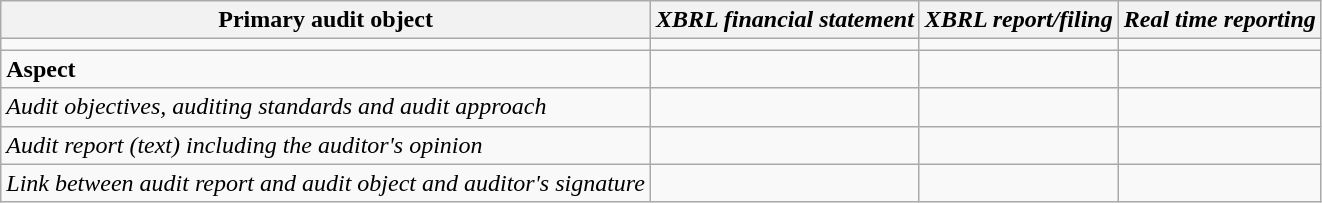<table class="wikitable">
<tr>
<th><strong>Primary audit object</strong></th>
<th><em>XBRL financial statement</em></th>
<th><em>XBRL report/filing</em></th>
<th><em>Real time reporting</em></th>
</tr>
<tr>
<td></td>
<td></td>
<td></td>
<td></td>
</tr>
<tr>
<td><strong>Aspect</strong></td>
<td></td>
<td></td>
<td></td>
</tr>
<tr>
<td><em>Audit objectives, auditing standards and audit approach</em></td>
<td></td>
<td></td>
<td></td>
</tr>
<tr>
<td><em>Audit report (text) including the auditor's opinion</em></td>
<td></td>
<td></td>
<td></td>
</tr>
<tr>
<td><em>Link between audit report and audit object and auditor's signature</em></td>
<td></td>
<td></td>
<td></td>
</tr>
</table>
